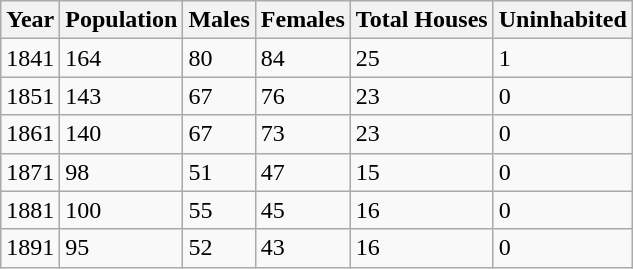<table class="wikitable">
<tr>
<th>Year</th>
<th>Population</th>
<th>Males</th>
<th>Females</th>
<th>Total Houses</th>
<th>Uninhabited</th>
</tr>
<tr>
<td>1841</td>
<td>164</td>
<td>80</td>
<td>84</td>
<td>25</td>
<td>1</td>
</tr>
<tr>
<td>1851</td>
<td>143</td>
<td>67</td>
<td>76</td>
<td>23</td>
<td>0</td>
</tr>
<tr>
<td>1861</td>
<td>140</td>
<td>67</td>
<td>73</td>
<td>23</td>
<td>0</td>
</tr>
<tr>
<td>1871</td>
<td>98</td>
<td>51</td>
<td>47</td>
<td>15</td>
<td>0</td>
</tr>
<tr>
<td>1881</td>
<td>100</td>
<td>55</td>
<td>45</td>
<td>16</td>
<td>0</td>
</tr>
<tr>
<td>1891</td>
<td>95</td>
<td>52</td>
<td>43</td>
<td>16</td>
<td>0</td>
</tr>
</table>
